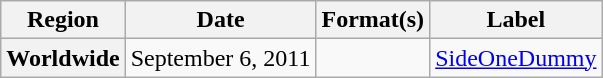<table class="wikitable plainrowheaders">
<tr>
<th scope="col">Region</th>
<th scope="col">Date</th>
<th scope="col">Format(s)</th>
<th scope="col">Label</th>
</tr>
<tr>
<th scope="row">Worldwide</th>
<td>September 6, 2011</td>
<td></td>
<td><a href='#'>SideOneDummy</a></td>
</tr>
</table>
